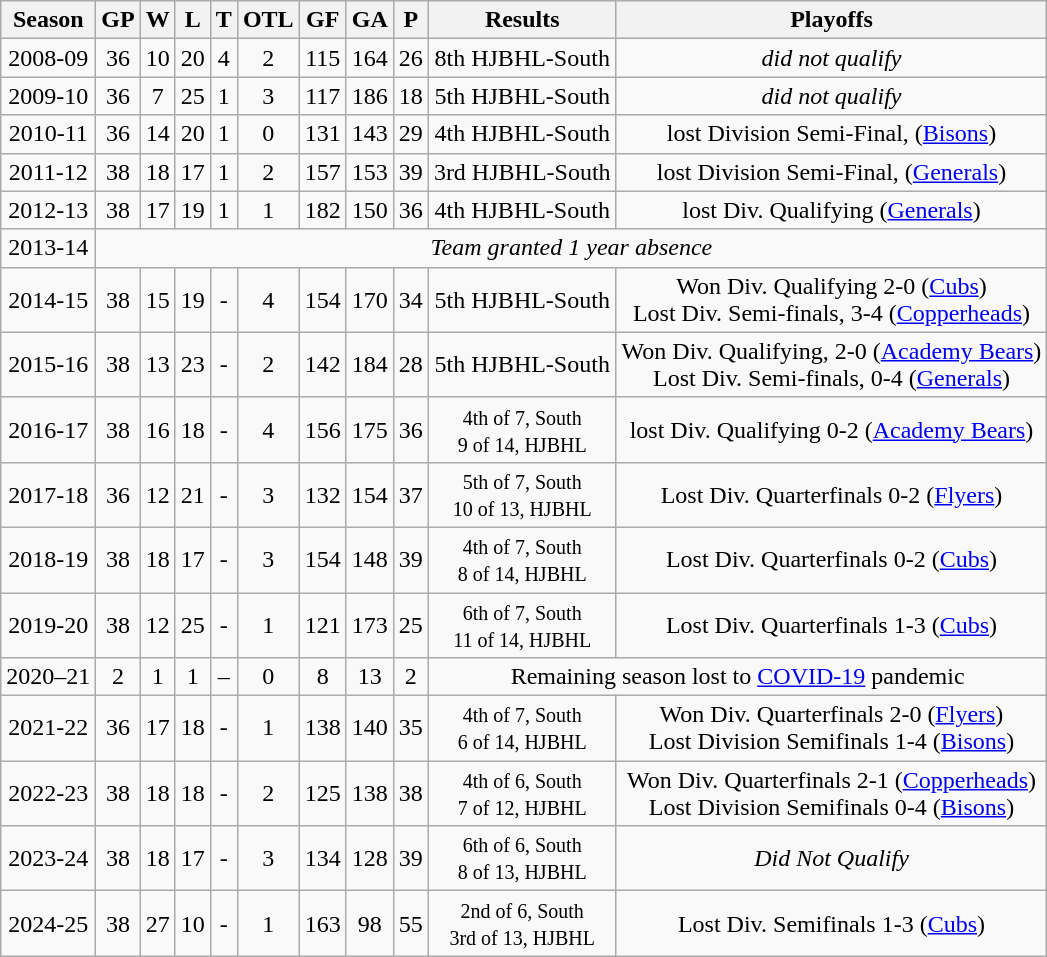<table class="wikitable">
<tr>
<th>Season</th>
<th>GP</th>
<th>W</th>
<th>L</th>
<th>T</th>
<th>OTL</th>
<th>GF</th>
<th>GA</th>
<th>P</th>
<th>Results</th>
<th>Playoffs</th>
</tr>
<tr align="center">
<td>2008-09</td>
<td>36</td>
<td>10</td>
<td>20</td>
<td>4</td>
<td>2</td>
<td>115</td>
<td>164</td>
<td>26</td>
<td>8th HJBHL-South</td>
<td><em>did not qualify</em></td>
</tr>
<tr align="center">
<td>2009-10</td>
<td>36</td>
<td>7</td>
<td>25</td>
<td>1</td>
<td>3</td>
<td>117</td>
<td>186</td>
<td>18</td>
<td>5th HJBHL-South</td>
<td><em>did not qualify</em></td>
</tr>
<tr align="center">
<td>2010-11</td>
<td>36</td>
<td>14</td>
<td>20</td>
<td>1</td>
<td>0</td>
<td>131</td>
<td>143</td>
<td>29</td>
<td>4th HJBHL-South</td>
<td>lost Division Semi-Final, (<a href='#'>Bisons</a>)</td>
</tr>
<tr align="center">
<td>2011-12</td>
<td>38</td>
<td>18</td>
<td>17</td>
<td>1</td>
<td>2</td>
<td>157</td>
<td>153</td>
<td>39</td>
<td>3rd HJBHL-South</td>
<td>lost Division Semi-Final, (<a href='#'>Generals</a>)</td>
</tr>
<tr align="center">
<td>2012-13</td>
<td>38</td>
<td>17</td>
<td>19</td>
<td>1</td>
<td>1</td>
<td>182</td>
<td>150</td>
<td>36</td>
<td>4th HJBHL-South</td>
<td>lost Div. Qualifying (<a href='#'>Generals</a>)</td>
</tr>
<tr align="center">
<td>2013-14</td>
<td colspan="11"><em>Team granted 1 year absence</em></td>
</tr>
<tr align="center">
<td>2014-15</td>
<td>38</td>
<td>15</td>
<td>19</td>
<td>-</td>
<td>4</td>
<td>154</td>
<td>170</td>
<td>34</td>
<td>5th HJBHL-South</td>
<td>Won Div. Qualifying 2-0 (<a href='#'>Cubs</a>)<br>Lost Div. Semi-finals, 3-4 (<a href='#'>Copperheads</a>)</td>
</tr>
<tr align="center">
<td>2015-16</td>
<td>38</td>
<td>13</td>
<td>23</td>
<td>-</td>
<td>2</td>
<td>142</td>
<td>184</td>
<td>28</td>
<td>5th HJBHL-South</td>
<td>Won Div. Qualifying, 2-0 (<a href='#'>Academy Bears</a>)<br>Lost Div. Semi-finals, 0-4 (<a href='#'>Generals</a>)</td>
</tr>
<tr align="center">
<td>2016-17</td>
<td>38</td>
<td>16</td>
<td>18</td>
<td>-</td>
<td>4</td>
<td>156</td>
<td>175</td>
<td>36</td>
<td><small>4th of 7, South<br>9 of 14, HJBHL</small></td>
<td>lost Div. Qualifying 0-2 (<a href='#'>Academy Bears</a>)</td>
</tr>
<tr align="center">
<td>2017-18</td>
<td>36</td>
<td>12</td>
<td>21</td>
<td>-</td>
<td>3</td>
<td>132</td>
<td>154</td>
<td>37</td>
<td><small>5th of 7, South<br>10 of 13, HJBHL</small></td>
<td>Lost Div. Quarterfinals 0-2 (<a href='#'>Flyers</a>)</td>
</tr>
<tr align="center">
<td>2018-19</td>
<td>38</td>
<td>18</td>
<td>17</td>
<td>-</td>
<td>3</td>
<td>154</td>
<td>148</td>
<td>39</td>
<td><small>4th of 7, South<br>8 of 14, HJBHL</small></td>
<td>Lost Div. Quarterfinals 0-2 (<a href='#'>Cubs</a>)</td>
</tr>
<tr align="center">
<td>2019-20</td>
<td>38</td>
<td>12</td>
<td>25</td>
<td>-</td>
<td>1</td>
<td>121</td>
<td>173</td>
<td>25</td>
<td><small>6th of 7, South<br>11 of 14, HJBHL</small></td>
<td>Lost Div. Quarterfinals 1-3 (<a href='#'>Cubs</a>)</td>
</tr>
<tr align="center">
<td>2020–21</td>
<td>2</td>
<td>1</td>
<td>1</td>
<td>–</td>
<td>0</td>
<td>8</td>
<td>13</td>
<td>2</td>
<td colspan="3">Remaining season lost to <a href='#'>COVID-19</a> pandemic</td>
</tr>
<tr align="center">
<td>2021-22</td>
<td>36</td>
<td>17</td>
<td>18</td>
<td>-</td>
<td>1</td>
<td>138</td>
<td>140</td>
<td>35</td>
<td><small>4th of 7, South<br>6 of 14, HJBHL</small></td>
<td>Won Div. Quarterfinals 2-0 (<a href='#'>Flyers</a>)<br>Lost Division Semifinals 1-4 (<a href='#'>Bisons</a>)</td>
</tr>
<tr align="center">
<td>2022-23</td>
<td>38</td>
<td>18</td>
<td>18</td>
<td>-</td>
<td>2</td>
<td>125</td>
<td>138</td>
<td>38</td>
<td><small>4th of 6, South<br>7 of 12, HJBHL</small></td>
<td>Won Div. Quarterfinals 2-1 (<a href='#'>Copperheads</a>)<br>Lost Division Semifinals 0-4 (<a href='#'>Bisons</a>)</td>
</tr>
<tr align="center">
<td>2023-24</td>
<td>38</td>
<td>18</td>
<td>17</td>
<td>-</td>
<td>3</td>
<td>134</td>
<td>128</td>
<td>39</td>
<td><small>6th of 6, South<br>8 of 13, HJBHL</small></td>
<td><em>Did Not Qualify</em></td>
</tr>
<tr align="center">
<td>2024-25</td>
<td>38</td>
<td>27</td>
<td>10</td>
<td>-</td>
<td>1</td>
<td>163</td>
<td>98</td>
<td>55</td>
<td><small>2nd of 6, South<br>3rd of 13, HJBHL</small></td>
<td>Lost Div. Semifinals 1-3 (<a href='#'>Cubs</a>)</td>
</tr>
</table>
